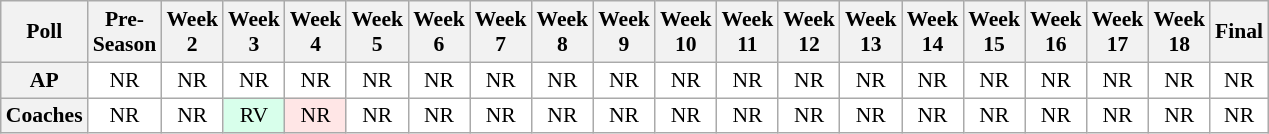<table class="wikitable" style="white-space:nowrap;font-size:90%">
<tr>
<th>Poll</th>
<th>Pre-<br>Season</th>
<th>Week<br>2</th>
<th>Week<br>3</th>
<th>Week<br>4</th>
<th>Week<br>5</th>
<th>Week<br>6</th>
<th>Week<br>7</th>
<th>Week<br>8</th>
<th>Week<br>9</th>
<th>Week<br>10</th>
<th>Week<br>11</th>
<th>Week<br>12</th>
<th>Week<br>13</th>
<th>Week<br>14</th>
<th>Week<br>15</th>
<th>Week<br>16</th>
<th>Week<br>17</th>
<th>Week<br>18</th>
<th>Final</th>
</tr>
<tr style="text-align:center;">
<th>AP</th>
<td style="background:#FFFFFF;">NR</td>
<td style="background:#FFFFFF;">NR</td>
<td style="background:#FFFFFF;">NR</td>
<td style="background:#FFFFFF;">NR</td>
<td style="background:#FFFFFF;">NR</td>
<td style="background:#FFFFFF;">NR</td>
<td style="background:#FFFFFF;">NR</td>
<td style="background:#FFFFFF;">NR</td>
<td style="background:#FFFFFF;">NR</td>
<td style="background:#FFFFFF;">NR</td>
<td style="background:#FFFFFF;">NR</td>
<td style="background:#FFFFFF;">NR</td>
<td style="background:#FFFFFF;">NR</td>
<td style="background:#FFFFFF;">NR</td>
<td style="background:#FFFFFF;">NR</td>
<td style="background:#FFFFFF;">NR</td>
<td style="background:#FFFFFF;">NR</td>
<td style="background:#FFFFFF;">NR</td>
<td style="background:#FFFFFF;">NR</td>
</tr>
<tr style="text-align:center;">
<th>Coaches</th>
<td style="background:#FFFFFF;">NR</td>
<td style="background:#FFFFFF;">NR</td>
<td style="background:#D8FFEB;">RV</td>
<td style="background:#FFE6E6;">NR</td>
<td style="background:#FFFFFF;">NR</td>
<td style="background:#FFFFFF;">NR</td>
<td style="background:#FFFFFF;">NR</td>
<td style="background:#FFFFFF;">NR</td>
<td style="background:#FFFFFF;">NR</td>
<td style="background:#FFFFFF;">NR</td>
<td style="background:#FFFFFF;">NR</td>
<td style="background:#FFFFFF;">NR</td>
<td style="background:#FFFFFF;">NR</td>
<td style="background:#FFFFFF;">NR</td>
<td style="background:#FFFFFF;">NR</td>
<td style="background:#FFFFFF;">NR</td>
<td style="background:#FFFFFF;">NR</td>
<td style="background:#FFFFFF;">NR</td>
<td style="background:#FFFFFF;">NR</td>
</tr>
</table>
